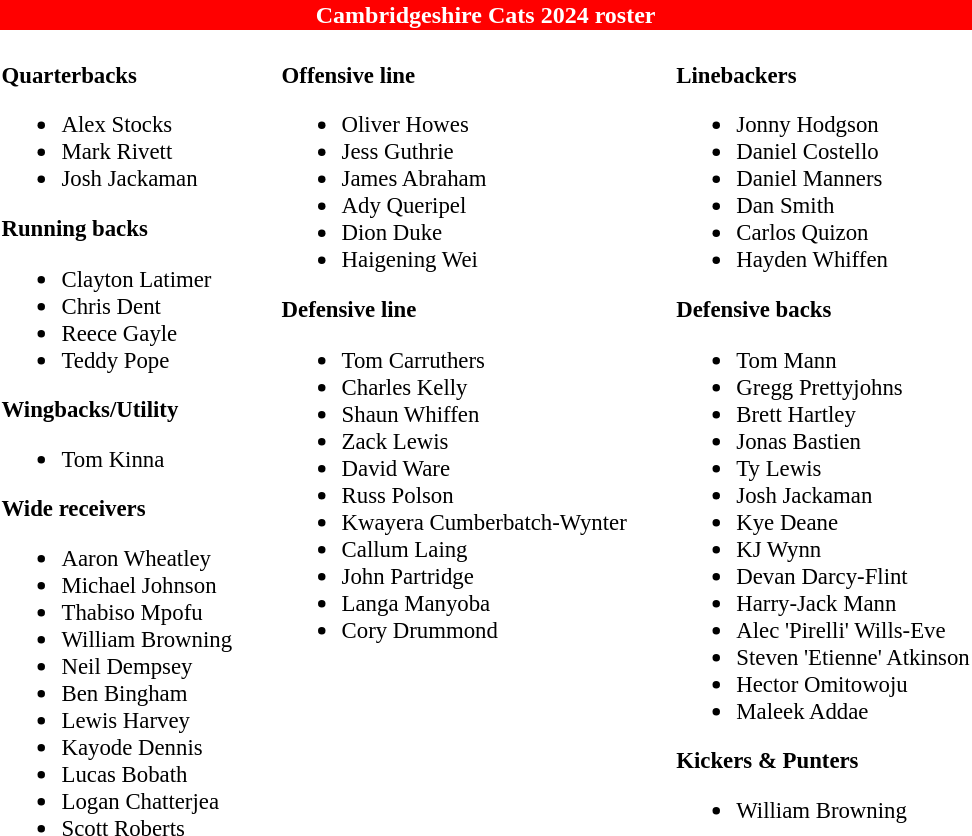<table class="toccolours" style="text-align: left;">
<tr>
<th colspan="7" style="background-color:red;color:white; text-align:center;">Cambridgeshire Cats 2024 roster</th>
</tr>
<tr>
<td style="font-size: 95%;" valign="top"><br><strong>Quarterbacks</strong><ul><li> Alex Stocks</li><li> Mark Rivett</li><li> Josh Jackaman</li></ul><strong>Running backs</strong><ul><li> Clayton Latimer</li><li> Chris Dent</li><li> Reece Gayle</li><li> Teddy Pope</li></ul><strong>Wingbacks/Utility</strong><ul><li> Tom Kinna</li></ul><strong>Wide receivers</strong><ul><li> Aaron Wheatley</li><li> Michael Johnson</li><li> Thabiso Mpofu</li><li> William Browning</li><li> Neil Dempsey</li><li> Ben Bingham</li><li> Lewis Harvey</li><li> Kayode Dennis</li><li> Lucas Bobath</li><li> Logan Chatterjea</li><li> Scott Roberts</li></ul></td>
<td style="width: 25px;"></td>
<td style="font-size: 95%;" valign="top"><br><strong>Offensive line</strong><ul><li> Oliver Howes</li><li> Jess Guthrie</li><li> James Abraham</li><li> Ady Queripel</li><li> Dion Duke</li><li> Haigening Wei</li></ul><strong>Defensive line</strong><ul><li> Tom Carruthers</li><li> Charles Kelly</li><li> Shaun Whiffen</li><li> Zack Lewis</li><li> David Ware</li><li> Russ Polson</li><li> Kwayera Cumberbatch-Wynter</li><li> Callum Laing</li><li> John Partridge</li><li> Langa Manyoba</li><li> Cory Drummond</li></ul></td>
<td style="width: 25px;"></td>
<td style="font-size: 95%;" valign="top"><br><strong>Linebackers</strong><ul><li> Jonny Hodgson</li><li> Daniel Costello</li><li> Daniel Manners</li><li> Dan Smith</li><li> Carlos Quizon</li><li> Hayden Whiffen</li></ul><strong>Defensive backs</strong><ul><li> Tom Mann</li><li> Gregg Prettyjohns</li><li> Brett Hartley</li><li> Jonas Bastien</li><li> Ty Lewis</li><li> Josh Jackaman</li><li> Kye Deane</li><li> KJ Wynn</li><li> Devan Darcy-Flint</li><li> Harry-Jack Mann</li><li> Alec 'Pirelli' Wills-Eve</li><li> Steven 'Etienne' Atkinson</li><li> Hector Omitowoju</li><li> Maleek Addae</li></ul><strong>Kickers & Punters</strong><ul><li> William Browning</li></ul></td>
</tr>
<tr>
</tr>
</table>
